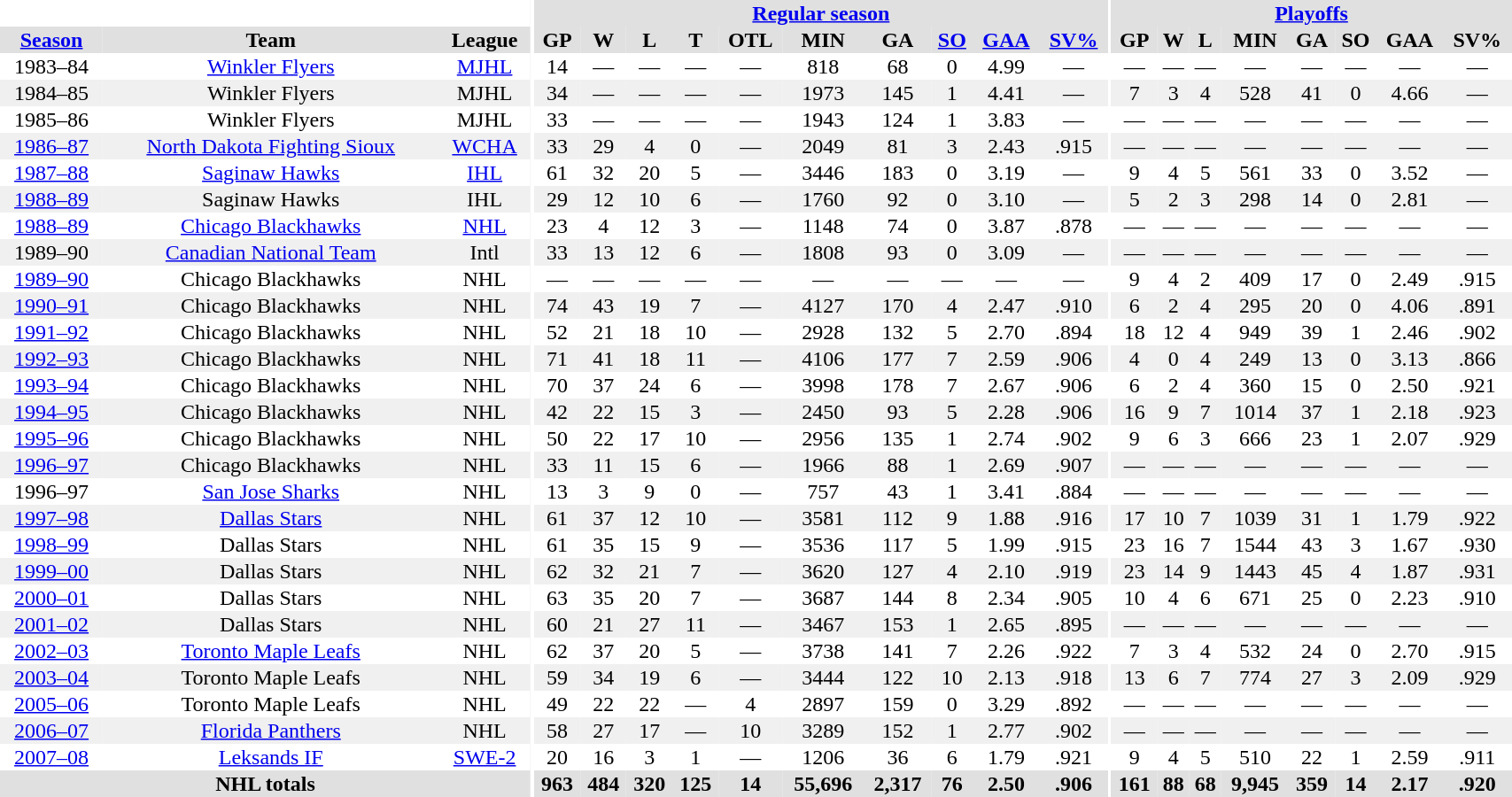<table border="0" cellpadding="1" cellspacing="0" style="width:90%; text-align:center;">
<tr bgcolor="#e0e0e0">
<th colspan="3" bgcolor="#ffffff"></th>
<th rowspan="99" bgcolor="#ffffff"></th>
<th colspan="10" bgcolor="#e0e0e0"><a href='#'>Regular season</a></th>
<th rowspan="99" bgcolor="#ffffff"></th>
<th colspan="8" bgcolor="#e0e0e0"><a href='#'>Playoffs</a></th>
</tr>
<tr bgcolor="#e0e0e0">
<th><a href='#'>Season</a></th>
<th>Team</th>
<th>League</th>
<th>GP</th>
<th>W</th>
<th>L</th>
<th>T</th>
<th>OTL</th>
<th>MIN</th>
<th>GA</th>
<th><a href='#'>SO</a></th>
<th><a href='#'>GAA</a></th>
<th><a href='#'>SV%</a></th>
<th>GP</th>
<th>W</th>
<th>L</th>
<th>MIN</th>
<th>GA</th>
<th>SO</th>
<th>GAA</th>
<th>SV%</th>
</tr>
<tr>
<td>1983–84</td>
<td><a href='#'>Winkler Flyers</a></td>
<td><a href='#'>MJHL</a></td>
<td>14</td>
<td>—</td>
<td>—</td>
<td>—</td>
<td>—</td>
<td>818</td>
<td>68</td>
<td>0</td>
<td>4.99</td>
<td>—</td>
<td>—</td>
<td>—</td>
<td>—</td>
<td>—</td>
<td>—</td>
<td>—</td>
<td>—</td>
<td>—</td>
</tr>
<tr bgcolor="#f0f0f0">
<td 1984–85 MJHL season>1984–85</td>
<td>Winkler Flyers</td>
<td>MJHL</td>
<td>34</td>
<td>—</td>
<td>—</td>
<td>—</td>
<td>—</td>
<td>1973</td>
<td>145</td>
<td>1</td>
<td>4.41</td>
<td>—</td>
<td>7</td>
<td>3</td>
<td>4</td>
<td>528</td>
<td>41</td>
<td>0</td>
<td>4.66</td>
<td>—</td>
</tr>
<tr>
<td 1985–86 MJHL season>1985–86</td>
<td>Winkler Flyers</td>
<td>MJHL</td>
<td>33</td>
<td>—</td>
<td>—</td>
<td>—</td>
<td>—</td>
<td>1943</td>
<td>124</td>
<td>1</td>
<td>3.83</td>
<td>—</td>
<td>—</td>
<td>—</td>
<td>—</td>
<td>—</td>
<td>—</td>
<td>—</td>
<td>—</td>
<td>—</td>
</tr>
<tr bgcolor="#f0f0f0">
<td><a href='#'>1986–87</a></td>
<td><a href='#'>North Dakota Fighting Sioux</a></td>
<td><a href='#'>WCHA</a></td>
<td>33</td>
<td>29</td>
<td>4</td>
<td>0</td>
<td>—</td>
<td>2049</td>
<td>81</td>
<td>3</td>
<td>2.43</td>
<td>.915</td>
<td>—</td>
<td>—</td>
<td>—</td>
<td>—</td>
<td>—</td>
<td>—</td>
<td>—</td>
<td>—</td>
</tr>
<tr>
<td><a href='#'>1987–88</a></td>
<td><a href='#'>Saginaw Hawks</a></td>
<td><a href='#'>IHL</a></td>
<td>61</td>
<td>32</td>
<td>20</td>
<td>5</td>
<td>—</td>
<td>3446</td>
<td>183</td>
<td>0</td>
<td>3.19</td>
<td>—</td>
<td>9</td>
<td>4</td>
<td>5</td>
<td>561</td>
<td>33</td>
<td>0</td>
<td>3.52</td>
<td>—</td>
</tr>
<tr bgcolor="#f0f0f0">
<td><a href='#'>1988–89</a></td>
<td>Saginaw Hawks</td>
<td>IHL</td>
<td>29</td>
<td>12</td>
<td>10</td>
<td>6</td>
<td>—</td>
<td>1760</td>
<td>92</td>
<td>0</td>
<td>3.10</td>
<td>—</td>
<td>5</td>
<td>2</td>
<td>3</td>
<td>298</td>
<td>14</td>
<td>0</td>
<td>2.81</td>
<td>—</td>
</tr>
<tr>
<td><a href='#'>1988–89</a></td>
<td><a href='#'>Chicago Blackhawks</a></td>
<td><a href='#'>NHL</a></td>
<td>23</td>
<td>4</td>
<td>12</td>
<td>3</td>
<td>—</td>
<td>1148</td>
<td>74</td>
<td>0</td>
<td>3.87</td>
<td>.878</td>
<td>—</td>
<td>—</td>
<td>—</td>
<td>—</td>
<td>—</td>
<td>—</td>
<td>—</td>
<td>—</td>
</tr>
<tr bgcolor="#f0f0f0">
<td>1989–90</td>
<td><a href='#'>Canadian National Team</a></td>
<td>Intl</td>
<td>33</td>
<td>13</td>
<td>12</td>
<td>6</td>
<td>—</td>
<td>1808</td>
<td>93</td>
<td>0</td>
<td>3.09</td>
<td>—</td>
<td>—</td>
<td>—</td>
<td>—</td>
<td>—</td>
<td>—</td>
<td>—</td>
<td>—</td>
<td>—</td>
</tr>
<tr>
<td><a href='#'>1989–90</a></td>
<td>Chicago Blackhawks</td>
<td>NHL</td>
<td>—</td>
<td>—</td>
<td>—</td>
<td>—</td>
<td>—</td>
<td>—</td>
<td>—</td>
<td>—</td>
<td>—</td>
<td>—</td>
<td>9</td>
<td>4</td>
<td>2</td>
<td>409</td>
<td>17</td>
<td>0</td>
<td>2.49</td>
<td>.915</td>
</tr>
<tr bgcolor="#f0f0f0">
<td><a href='#'>1990–91</a></td>
<td>Chicago Blackhawks</td>
<td>NHL</td>
<td>74</td>
<td>43</td>
<td>19</td>
<td>7</td>
<td>—</td>
<td>4127</td>
<td>170</td>
<td>4</td>
<td>2.47</td>
<td>.910</td>
<td>6</td>
<td>2</td>
<td>4</td>
<td>295</td>
<td>20</td>
<td>0</td>
<td>4.06</td>
<td>.891</td>
</tr>
<tr>
<td><a href='#'>1991–92</a></td>
<td>Chicago Blackhawks</td>
<td>NHL</td>
<td>52</td>
<td>21</td>
<td>18</td>
<td>10</td>
<td>—</td>
<td>2928</td>
<td>132</td>
<td>5</td>
<td>2.70</td>
<td>.894</td>
<td>18</td>
<td>12</td>
<td>4</td>
<td>949</td>
<td>39</td>
<td>1</td>
<td>2.46</td>
<td>.902</td>
</tr>
<tr bgcolor="#f0f0f0">
<td><a href='#'>1992–93</a></td>
<td>Chicago Blackhawks</td>
<td>NHL</td>
<td>71</td>
<td>41</td>
<td>18</td>
<td>11</td>
<td>—</td>
<td>4106</td>
<td>177</td>
<td>7</td>
<td>2.59</td>
<td>.906</td>
<td>4</td>
<td>0</td>
<td>4</td>
<td>249</td>
<td>13</td>
<td>0</td>
<td>3.13</td>
<td>.866</td>
</tr>
<tr>
<td><a href='#'>1993–94</a></td>
<td>Chicago Blackhawks</td>
<td>NHL</td>
<td>70</td>
<td>37</td>
<td>24</td>
<td>6</td>
<td>—</td>
<td>3998</td>
<td>178</td>
<td>7</td>
<td>2.67</td>
<td>.906</td>
<td>6</td>
<td>2</td>
<td>4</td>
<td>360</td>
<td>15</td>
<td>0</td>
<td>2.50</td>
<td>.921</td>
</tr>
<tr bgcolor="#f0f0f0">
<td><a href='#'>1994–95</a></td>
<td>Chicago Blackhawks</td>
<td>NHL</td>
<td>42</td>
<td>22</td>
<td>15</td>
<td>3</td>
<td>—</td>
<td>2450</td>
<td>93</td>
<td>5</td>
<td>2.28</td>
<td>.906</td>
<td>16</td>
<td>9</td>
<td>7</td>
<td>1014</td>
<td>37</td>
<td>1</td>
<td>2.18</td>
<td>.923</td>
</tr>
<tr>
<td><a href='#'>1995–96</a></td>
<td>Chicago Blackhawks</td>
<td>NHL</td>
<td>50</td>
<td>22</td>
<td>17</td>
<td>10</td>
<td>—</td>
<td>2956</td>
<td>135</td>
<td>1</td>
<td>2.74</td>
<td>.902</td>
<td>9</td>
<td>6</td>
<td>3</td>
<td>666</td>
<td>23</td>
<td>1</td>
<td>2.07</td>
<td>.929</td>
</tr>
<tr bgcolor="#f0f0f0">
<td><a href='#'>1996–97</a></td>
<td>Chicago Blackhawks</td>
<td>NHL</td>
<td>33</td>
<td>11</td>
<td>15</td>
<td>6</td>
<td>—</td>
<td>1966</td>
<td>88</td>
<td>1</td>
<td>2.69</td>
<td>.907</td>
<td>—</td>
<td>—</td>
<td>—</td>
<td>—</td>
<td>—</td>
<td>—</td>
<td>—</td>
<td>—</td>
</tr>
<tr>
<td>1996–97</td>
<td><a href='#'>San Jose Sharks</a></td>
<td>NHL</td>
<td>13</td>
<td>3</td>
<td>9</td>
<td>0</td>
<td>—</td>
<td>757</td>
<td>43</td>
<td>1</td>
<td>3.41</td>
<td>.884</td>
<td>—</td>
<td>—</td>
<td>—</td>
<td>—</td>
<td>—</td>
<td>—</td>
<td>—</td>
<td>—</td>
</tr>
<tr bgcolor="#f0f0f0">
<td><a href='#'>1997–98</a></td>
<td><a href='#'>Dallas Stars</a></td>
<td>NHL</td>
<td>61</td>
<td>37</td>
<td>12</td>
<td>10</td>
<td>—</td>
<td>3581</td>
<td>112</td>
<td>9</td>
<td>1.88</td>
<td>.916</td>
<td>17</td>
<td>10</td>
<td>7</td>
<td>1039</td>
<td>31</td>
<td>1</td>
<td>1.79</td>
<td>.922</td>
</tr>
<tr>
<td><a href='#'>1998–99</a></td>
<td>Dallas Stars</td>
<td>NHL</td>
<td>61</td>
<td>35</td>
<td>15</td>
<td>9</td>
<td>—</td>
<td>3536</td>
<td>117</td>
<td>5</td>
<td>1.99</td>
<td>.915</td>
<td>23</td>
<td>16</td>
<td>7</td>
<td>1544</td>
<td>43</td>
<td>3</td>
<td>1.67</td>
<td>.930</td>
</tr>
<tr bgcolor="#f0f0f0">
<td><a href='#'>1999–00</a></td>
<td>Dallas Stars</td>
<td>NHL</td>
<td>62</td>
<td>32</td>
<td>21</td>
<td>7</td>
<td>—</td>
<td>3620</td>
<td>127</td>
<td>4</td>
<td>2.10</td>
<td>.919</td>
<td>23</td>
<td>14</td>
<td>9</td>
<td>1443</td>
<td>45</td>
<td>4</td>
<td>1.87</td>
<td>.931</td>
</tr>
<tr>
<td><a href='#'>2000–01</a></td>
<td>Dallas Stars</td>
<td>NHL</td>
<td>63</td>
<td>35</td>
<td>20</td>
<td>7</td>
<td>—</td>
<td>3687</td>
<td>144</td>
<td>8</td>
<td>2.34</td>
<td>.905</td>
<td>10</td>
<td>4</td>
<td>6</td>
<td>671</td>
<td>25</td>
<td>0</td>
<td>2.23</td>
<td>.910</td>
</tr>
<tr bgcolor="#f0f0f0">
<td><a href='#'>2001–02</a></td>
<td>Dallas Stars</td>
<td>NHL</td>
<td>60</td>
<td>21</td>
<td>27</td>
<td>11</td>
<td>—</td>
<td>3467</td>
<td>153</td>
<td>1</td>
<td>2.65</td>
<td>.895</td>
<td>—</td>
<td>—</td>
<td>—</td>
<td>—</td>
<td>—</td>
<td>—</td>
<td>—</td>
<td>—</td>
</tr>
<tr>
<td><a href='#'>2002–03</a></td>
<td><a href='#'>Toronto Maple Leafs</a></td>
<td>NHL</td>
<td>62</td>
<td>37</td>
<td>20</td>
<td>5</td>
<td>—</td>
<td>3738</td>
<td>141</td>
<td>7</td>
<td>2.26</td>
<td>.922</td>
<td>7</td>
<td>3</td>
<td>4</td>
<td>532</td>
<td>24</td>
<td>0</td>
<td>2.70</td>
<td>.915</td>
</tr>
<tr bgcolor="#f0f0f0">
<td><a href='#'>2003–04</a></td>
<td>Toronto Maple Leafs</td>
<td>NHL</td>
<td>59</td>
<td>34</td>
<td>19</td>
<td>6</td>
<td>—</td>
<td>3444</td>
<td>122</td>
<td>10</td>
<td>2.13</td>
<td>.918</td>
<td>13</td>
<td>6</td>
<td>7</td>
<td>774</td>
<td>27</td>
<td>3</td>
<td>2.09</td>
<td>.929</td>
</tr>
<tr>
<td><a href='#'>2005–06</a></td>
<td>Toronto Maple Leafs</td>
<td>NHL</td>
<td>49</td>
<td>22</td>
<td>22</td>
<td>—</td>
<td>4</td>
<td>2897</td>
<td>159</td>
<td>0</td>
<td>3.29</td>
<td>.892</td>
<td>—</td>
<td>—</td>
<td>—</td>
<td>—</td>
<td>—</td>
<td>—</td>
<td>—</td>
<td>—</td>
</tr>
<tr bgcolor="#f0f0f0">
<td><a href='#'>2006–07</a></td>
<td><a href='#'>Florida Panthers</a></td>
<td>NHL</td>
<td>58</td>
<td>27</td>
<td>17</td>
<td>—</td>
<td>10</td>
<td>3289</td>
<td>152</td>
<td>1</td>
<td>2.77</td>
<td>.902</td>
<td>—</td>
<td>—</td>
<td>—</td>
<td>—</td>
<td>—</td>
<td>—</td>
<td>—</td>
<td>—</td>
</tr>
<tr>
<td><a href='#'>2007–08</a></td>
<td><a href='#'>Leksands IF</a></td>
<td><a href='#'>SWE-2</a></td>
<td>20</td>
<td>16</td>
<td>3</td>
<td>1</td>
<td>—</td>
<td>1206</td>
<td>36</td>
<td>6</td>
<td>1.79</td>
<td>.921</td>
<td>9</td>
<td>4</td>
<td>5</td>
<td>510</td>
<td>22</td>
<td>1</td>
<td>2.59</td>
<td>.911</td>
</tr>
<tr bgcolor="#e0e0e0">
<th colspan=3>NHL totals</th>
<th>963</th>
<th>484</th>
<th>320</th>
<th>125</th>
<th>14</th>
<th>55,696</th>
<th>2,317</th>
<th>76</th>
<th>2.50</th>
<th>.906</th>
<th>161</th>
<th>88</th>
<th>68</th>
<th>9,945</th>
<th>359</th>
<th>14</th>
<th>2.17</th>
<th>.920</th>
</tr>
</table>
